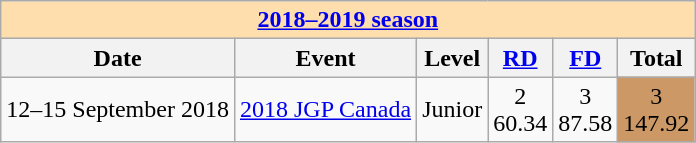<table class="wikitable">
<tr>
<td style="background-color: #ffdead; " colspan=6 align=center><a href='#'><strong>2018–2019 season</strong></a></td>
</tr>
<tr>
<th>Date</th>
<th>Event</th>
<th>Level</th>
<th><a href='#'>RD</a></th>
<th><a href='#'>FD</a></th>
<th>Total</th>
</tr>
<tr>
<td>12–15 September 2018</td>
<td><a href='#'>2018 JGP Canada</a></td>
<td>Junior</td>
<td align=center>2 <br> 60.34</td>
<td align=center>3 <br> 87.58</td>
<td align=center bgcolor=cc9966>3 <br> 147.92</td>
</tr>
</table>
